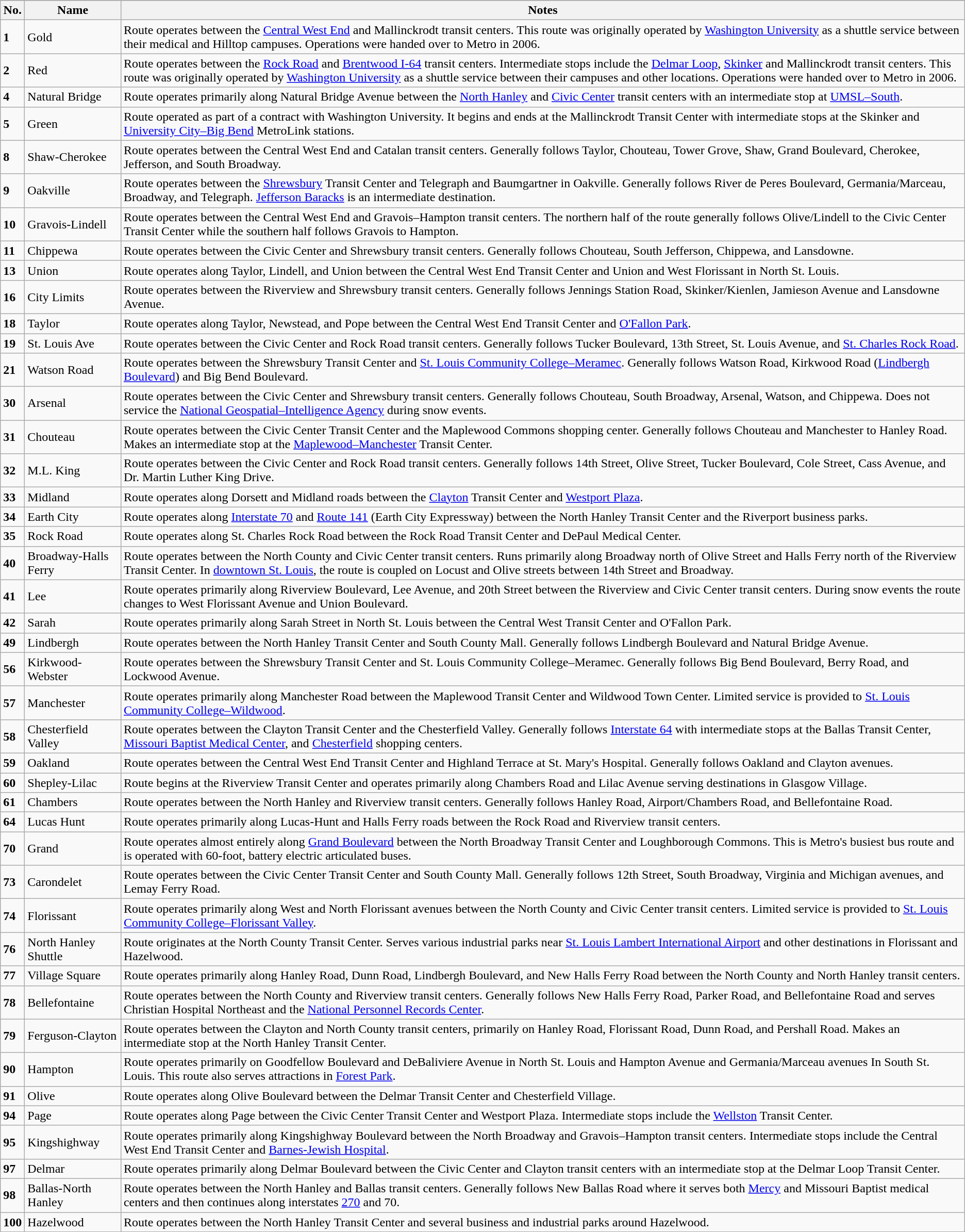<table class="wikitable">
<tr style="text-align:center;">
</tr>
<tr>
<th>No.</th>
<th>Name</th>
<th>Notes</th>
</tr>
<tr>
<td><strong>1</strong></td>
<td>Gold</td>
<td>Route operates between the <a href='#'>Central West End</a> and Mallinckrodt transit centers. This route was originally operated by <a href='#'>Washington University</a> as a shuttle service between their medical and Hilltop campuses. Operations were handed over to Metro in 2006.</td>
</tr>
<tr>
<td><strong>2</strong></td>
<td>Red</td>
<td>Route operates between the <a href='#'>Rock Road</a> and <a href='#'>Brentwood I-64</a> transit centers.  Intermediate stops include the <a href='#'>Delmar Loop</a>, <a href='#'>Skinker</a> and Mallinckrodt transit centers. This route was originally operated by <a href='#'>Washington University</a> as a shuttle service between their campuses and other locations. Operations were handed over to Metro in 2006.</td>
</tr>
<tr>
<td><strong>4</strong></td>
<td>Natural Bridge</td>
<td>Route operates primarily along Natural Bridge Avenue between the <a href='#'>North Hanley</a> and <a href='#'>Civic Center</a> transit centers with an intermediate stop at <a href='#'>UMSL–South</a>.</td>
</tr>
<tr>
<td><strong>5</strong></td>
<td>Green</td>
<td>Route operated as part of a contract with Washington University. It begins and ends at the Mallinckrodt Transit Center with intermediate stops at the Skinker and <a href='#'>University City–Big Bend</a> MetroLink stations.</td>
</tr>
<tr>
<td><strong>8</strong></td>
<td>Shaw-Cherokee</td>
<td>Route operates between the Central West End and Catalan transit centers. Generally follows Taylor, Chouteau, Tower Grove, Shaw, Grand Boulevard, Cherokee, Jefferson, and South Broadway.</td>
</tr>
<tr>
<td><strong>9</strong></td>
<td>Oakville</td>
<td>Route operates between the <a href='#'>Shrewsbury</a> Transit Center and Telegraph and Baumgartner in Oakville. Generally follows River de Peres Boulevard, Germania/Marceau, Broadway, and Telegraph. <a href='#'>Jefferson Baracks</a> is an intermediate destination.</td>
</tr>
<tr>
<td><strong>10</strong></td>
<td>Gravois-Lindell</td>
<td>Route operates between the Central West End and Gravois–Hampton transit centers. The northern half of the route generally follows Olive/Lindell to the Civic Center Transit Center while the southern half follows Gravois to Hampton.</td>
</tr>
<tr>
<td><strong>11</strong></td>
<td>Chippewa</td>
<td>Route operates between the Civic Center and Shrewsbury transit centers. Generally follows Chouteau, South Jefferson, Chippewa, and Lansdowne.</td>
</tr>
<tr>
<td><strong>13</strong></td>
<td>Union</td>
<td>Route operates along Taylor, Lindell, and Union between the Central West End Transit Center and Union and West Florissant in North St. Louis.</td>
</tr>
<tr>
<td><strong>16</strong></td>
<td>City Limits</td>
<td>Route operates between the Riverview and Shrewsbury transit centers. Generally follows Jennings Station Road, Skinker/Kienlen, Jamieson Avenue and Lansdowne Avenue.</td>
</tr>
<tr>
<td><strong>18</strong></td>
<td>Taylor</td>
<td>Route operates along Taylor, Newstead, and Pope between the Central West End Transit Center and <a href='#'>O'Fallon Park</a>.</td>
</tr>
<tr>
<td><strong>19</strong></td>
<td>St. Louis Ave</td>
<td>Route operates between the Civic Center and Rock Road transit centers. Generally follows Tucker Boulevard, 13th Street, St. Louis Avenue, and <a href='#'>St. Charles Rock Road</a>.</td>
</tr>
<tr>
<td><strong>21</strong></td>
<td>Watson Road</td>
<td>Route operates between the Shrewsbury Transit Center and <a href='#'>St. Louis Community College–Meramec</a>. Generally follows Watson Road, Kirkwood Road (<a href='#'>Lindbergh Boulevard</a>) and Big Bend Boulevard.</td>
</tr>
<tr>
<td><strong>30</strong></td>
<td>Arsenal</td>
<td>Route operates between the Civic Center and Shrewsbury transit centers. Generally follows Chouteau, South Broadway, Arsenal, Watson, and Chippewa. Does not service the <a href='#'>National Geospatial–Intelligence Agency</a> during snow events.</td>
</tr>
<tr>
<td><strong>31</strong></td>
<td>Chouteau</td>
<td>Route operates between the Civic Center Transit Center and the Maplewood Commons shopping center. Generally follows Chouteau and Manchester to Hanley Road. Makes an intermediate stop at the <a href='#'>Maplewood–Manchester</a> Transit Center.</td>
</tr>
<tr>
<td><strong>32</strong></td>
<td>M.L. King</td>
<td>Route operates between the Civic Center and Rock Road transit centers. Generally follows 14th Street, Olive Street, Tucker Boulevard, Cole Street, Cass Avenue, and Dr. Martin Luther King Drive.</td>
</tr>
<tr>
<td><strong>33</strong></td>
<td>Midland</td>
<td>Route operates along Dorsett and Midland roads between the <a href='#'>Clayton</a> Transit Center and <a href='#'>Westport Plaza</a>.</td>
</tr>
<tr>
<td><strong>34</strong></td>
<td>Earth City</td>
<td>Route operates along <a href='#'>Interstate 70</a> and <a href='#'>Route 141</a> (Earth City Expressway) between the North Hanley Transit Center and the Riverport business parks.</td>
</tr>
<tr>
<td><strong>35</strong></td>
<td>Rock Road</td>
<td>Route operates along St. Charles Rock Road between the Rock Road Transit Center and DePaul Medical Center.</td>
</tr>
<tr>
<td><strong>40</strong></td>
<td>Broadway-Halls Ferry</td>
<td>Route operates between the North County and Civic Center transit centers. Runs primarily along Broadway north of Olive Street and Halls Ferry north of the Riverview Transit Center. In <a href='#'>downtown St. Louis</a>, the route is coupled on Locust and Olive streets between 14th Street and Broadway.</td>
</tr>
<tr>
<td><strong>41</strong></td>
<td>Lee</td>
<td>Route operates primarily along Riverview Boulevard, Lee Avenue, and 20th Street between the Riverview and Civic Center transit centers. During snow events the route changes to West Florissant Avenue and Union Boulevard.</td>
</tr>
<tr>
<td><strong>42</strong></td>
<td>Sarah</td>
<td>Route operates primarily along Sarah Street in North St. Louis between the Central West Transit Center and O'Fallon Park.</td>
</tr>
<tr>
<td><strong>49</strong></td>
<td>Lindbergh</td>
<td>Route operates between the North Hanley Transit Center and South County Mall. Generally follows Lindbergh Boulevard and Natural Bridge Avenue.</td>
</tr>
<tr>
<td><strong>56</strong></td>
<td>Kirkwood-Webster</td>
<td>Route operates between the Shrewsbury Transit Center and St. Louis Community College–Meramec. Generally follows Big Bend Boulevard, Berry Road, and Lockwood Avenue.</td>
</tr>
<tr>
<td><strong>57</strong></td>
<td>Manchester</td>
<td>Route operates primarily along Manchester Road between the Maplewood Transit Center and Wildwood Town Center. Limited service is provided to <a href='#'>St. Louis Community College–Wildwood</a>.</td>
</tr>
<tr>
<td><strong>58</strong></td>
<td>Chesterfield Valley</td>
<td>Route operates between the Clayton Transit Center and the Chesterfield Valley. Generally follows <a href='#'>Interstate 64</a> with intermediate stops at the Ballas Transit Center, <a href='#'>Missouri Baptist Medical Center</a>, and <a href='#'>Chesterfield</a> shopping centers.</td>
</tr>
<tr>
<td><strong>59</strong></td>
<td>Oakland</td>
<td>Route operates between the Central West End Transit Center and Highland Terrace at St. Mary's Hospital. Generally follows Oakland and Clayton avenues.</td>
</tr>
<tr>
<td><strong>60</strong></td>
<td>Shepley-Lilac</td>
<td>Route begins at the Riverview Transit Center and operates primarily along Chambers Road and Lilac Avenue serving destinations in Glasgow Village.</td>
</tr>
<tr>
<td><strong>61</strong></td>
<td>Chambers</td>
<td>Route operates between the North Hanley and Riverview transit centers. Generally follows Hanley Road, Airport/Chambers Road, and Bellefontaine Road.</td>
</tr>
<tr>
<td><strong>64</strong></td>
<td>Lucas Hunt</td>
<td>Route operates primarily along Lucas-Hunt and Halls Ferry roads between the Rock Road and Riverview transit centers.</td>
</tr>
<tr>
<td><strong>70</strong></td>
<td>Grand</td>
<td>Route operates almost entirely along <a href='#'>Grand Boulevard</a> between the North Broadway Transit Center and Loughborough Commons. This is Metro's busiest bus route and is operated with 60-foot, battery electric articulated buses.</td>
</tr>
<tr>
<td><strong>73</strong></td>
<td>Carondelet</td>
<td>Route operates between the Civic Center Transit Center and South County Mall. Generally follows 12th Street, South Broadway, Virginia and Michigan avenues, and Lemay Ferry Road.</td>
</tr>
<tr>
<td><strong>74</strong></td>
<td>Florissant</td>
<td>Route operates primarily along West and North Florissant avenues between the North County and Civic Center transit centers. Limited service is provided to <a href='#'>St. Louis Community College–Florissant Valley</a>.</td>
</tr>
<tr>
<td><strong>76</strong></td>
<td>North Hanley Shuttle</td>
<td>Route originates at the North County Transit Center. Serves various industrial parks near <a href='#'>St. Louis Lambert International Airport</a> and other destinations in Florissant and Hazelwood.</td>
</tr>
<tr>
<td><strong>77</strong></td>
<td>Village Square</td>
<td>Route operates primarily along Hanley Road, Dunn Road, Lindbergh Boulevard, and New Halls Ferry Road between the North County and North Hanley transit centers.</td>
</tr>
<tr>
<td><strong>78</strong></td>
<td>Bellefontaine</td>
<td>Route operates between the North County and Riverview transit centers. Generally follows New Halls Ferry Road, Parker Road, and Bellefontaine Road and serves Christian Hospital Northeast and the <a href='#'>National Personnel Records Center</a>.</td>
</tr>
<tr>
<td><strong>79</strong></td>
<td>Ferguson-Clayton</td>
<td>Route operates between the Clayton and North County transit centers, primarily on Hanley Road, Florissant Road, Dunn Road, and Pershall Road. Makes an intermediate stop at the North Hanley Transit Center.</td>
</tr>
<tr>
<td><strong>90</strong></td>
<td>Hampton</td>
<td>Route operates primarily on Goodfellow Boulevard and DeBaliviere Avenue in North St. Louis and Hampton Avenue and Germania/Marceau avenues In South St. Louis. This route also serves attractions in <a href='#'>Forest Park</a>.</td>
</tr>
<tr>
<td><strong>91</strong></td>
<td>Olive</td>
<td>Route operates along Olive Boulevard between the Delmar Transit Center and Chesterfield Village.</td>
</tr>
<tr>
<td><strong>94</strong></td>
<td>Page</td>
<td>Route operates along Page between the Civic Center Transit Center and Westport Plaza. Intermediate stops include the <a href='#'>Wellston</a> Transit Center.</td>
</tr>
<tr>
<td><strong>95</strong></td>
<td>Kingshighway</td>
<td>Route operates primarily along Kingshighway Boulevard between the North Broadway and Gravois–Hampton transit centers. Intermediate stops include the Central West End Transit Center and <a href='#'>Barnes-Jewish Hospital</a>.</td>
</tr>
<tr>
<td><strong>97</strong></td>
<td>Delmar</td>
<td>Route operates primarily along Delmar Boulevard between the Civic Center and Clayton transit centers with an intermediate stop at the Delmar Loop Transit Center.</td>
</tr>
<tr>
<td><strong>98</strong></td>
<td>Ballas-North Hanley</td>
<td>Route operates between the North Hanley and Ballas transit centers. Generally follows New Ballas Road where it serves both <a href='#'>Mercy</a> and Missouri Baptist medical centers and then continues along interstates <a href='#'>270</a> and 70.</td>
</tr>
<tr>
<td><strong>100</strong></td>
<td>Hazelwood</td>
<td>Route operates between the North Hanley Transit Center and several business and industrial parks around Hazelwood.</td>
</tr>
<tr>
</tr>
</table>
